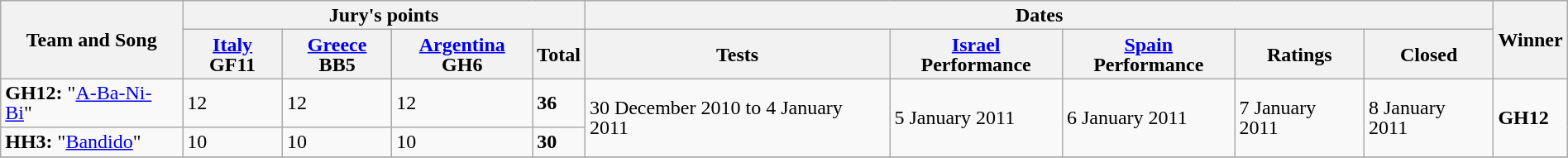<table class="wikitable" style="text-align:left; font-size:100%; line-height:16px;" width="100%">
<tr>
<th rowspan="2">Team and Song</th>
<th colspan="4">Jury's points</th>
<th colspan="5">Dates</th>
<th rowspan="2">Winner</th>
</tr>
<tr>
<th><a href='#'>Italy</a> GF11</th>
<th><a href='#'>Greece</a> BB5</th>
<th><a href='#'>Argentina</a> GH6</th>
<th>Total</th>
<th>Tests</th>
<th><a href='#'>Israel</a> Performance</th>
<th><a href='#'>Spain</a> Performance</th>
<th>Ratings</th>
<th>Closed</th>
</tr>
<tr>
<td><strong>GH12:</strong> "<a href='#'>A-Ba-Ni-Bi</a>"</td>
<td>12</td>
<td>12</td>
<td>12</td>
<td><strong>36</strong></td>
<td rowspan="2">30 December 2010 to 4 January 2011</td>
<td rowspan="2">5 January 2011</td>
<td rowspan="2">6 January 2011</td>
<td rowspan="2">7 January 2011</td>
<td rowspan="2">8 January 2011</td>
<td rowspan="2"><strong>GH12</strong></td>
</tr>
<tr>
<td><strong>HH3:</strong> "<a href='#'>Bandido</a>"</td>
<td>10</td>
<td>10</td>
<td>10</td>
<td><strong>30</strong></td>
</tr>
<tr>
</tr>
</table>
